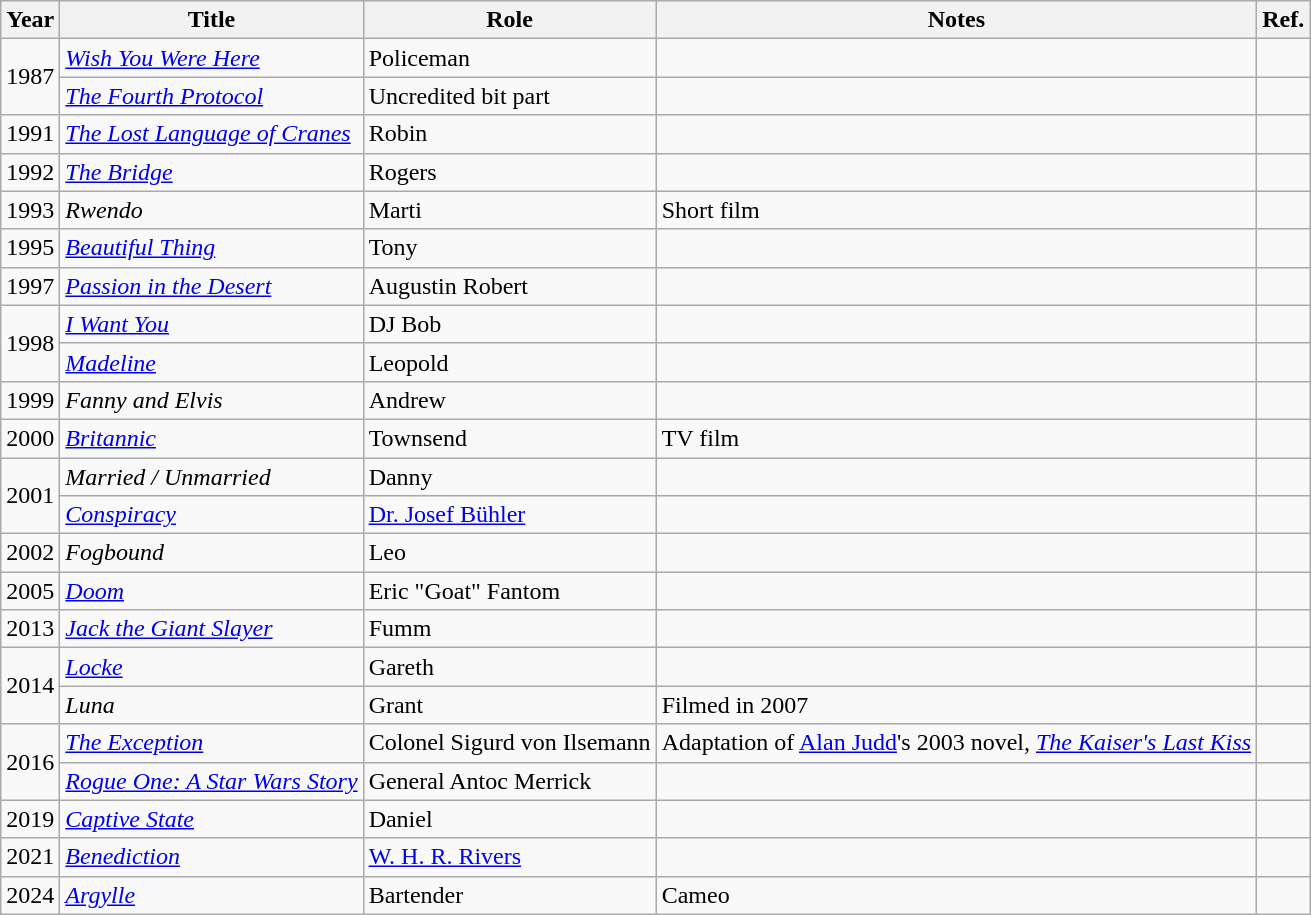<table class="wikitable sortable">
<tr>
<th>Year</th>
<th>Title</th>
<th>Role</th>
<th>Notes</th>
<th>Ref.</th>
</tr>
<tr>
<td rowspan=2>1987</td>
<td><em><a href='#'>Wish You Were Here</a></em></td>
<td>Policeman</td>
<td></td>
<td></td>
</tr>
<tr>
<td><em><a href='#'>The Fourth Protocol</a></em></td>
<td>Uncredited bit part</td>
<td></td>
<td></td>
</tr>
<tr>
<td>1991</td>
<td><em><a href='#'>The Lost Language of Cranes</a></em></td>
<td>Robin</td>
<td></td>
<td></td>
</tr>
<tr>
<td>1992</td>
<td><em><a href='#'>The Bridge</a></em></td>
<td>Rogers</td>
<td></td>
<td></td>
</tr>
<tr>
<td>1993</td>
<td><em>Rwendo</em></td>
<td>Marti</td>
<td>Short film</td>
<td></td>
</tr>
<tr>
<td>1995</td>
<td><em><a href='#'>Beautiful Thing</a></em></td>
<td>Tony</td>
<td></td>
<td></td>
</tr>
<tr>
<td>1997</td>
<td><em><a href='#'>Passion in the Desert</a></em></td>
<td>Augustin Robert</td>
<td></td>
<td></td>
</tr>
<tr>
<td rowspan=2>1998</td>
<td><em><a href='#'>I Want You</a></em></td>
<td>DJ Bob</td>
<td></td>
<td></td>
</tr>
<tr>
<td><em><a href='#'>Madeline</a></em></td>
<td>Leopold</td>
<td></td>
<td></td>
</tr>
<tr>
<td>1999</td>
<td><em>Fanny and Elvis</em></td>
<td>Andrew</td>
<td></td>
</tr>
<tr>
<td>2000</td>
<td><em><a href='#'>Britannic</a></em></td>
<td>Townsend</td>
<td>TV film</td>
<td></td>
</tr>
<tr>
<td rowspan=2>2001</td>
<td><em>Married / Unmarried</em></td>
<td>Danny</td>
<td></td>
<td></td>
</tr>
<tr>
<td><em><a href='#'>Conspiracy</a></em></td>
<td><a href='#'>Dr. Josef Bühler</a></td>
<td></td>
<td></td>
</tr>
<tr>
<td>2002</td>
<td><em>Fogbound</em></td>
<td>Leo</td>
<td></td>
<td></td>
</tr>
<tr>
<td>2005</td>
<td><em><a href='#'>Doom</a></em></td>
<td>Eric "Goat" Fantom</td>
<td></td>
<td></td>
</tr>
<tr>
<td>2013</td>
<td><em><a href='#'>Jack the Giant Slayer</a></em></td>
<td>Fumm</td>
<td></td>
<td></td>
</tr>
<tr>
<td rowspan=2>2014</td>
<td><em><a href='#'>Locke</a></em></td>
<td>Gareth</td>
<td></td>
<td></td>
</tr>
<tr>
<td><em>Luna</em></td>
<td>Grant</td>
<td>Filmed in 2007</td>
<td></td>
</tr>
<tr>
<td rowspan=2>2016</td>
<td><em><a href='#'>The Exception</a></em></td>
<td>Colonel Sigurd von Ilsemann</td>
<td>Adaptation of <a href='#'>Alan Judd</a>'s 2003 novel, <em><a href='#'>The Kaiser's Last Kiss</a></em></td>
<td></td>
</tr>
<tr>
<td><em><a href='#'>Rogue One: A Star Wars Story</a></em></td>
<td>General Antoc Merrick</td>
<td></td>
<td></td>
</tr>
<tr>
<td>2019</td>
<td><em><a href='#'>Captive State</a></em></td>
<td>Daniel</td>
<td></td>
<td></td>
</tr>
<tr>
<td>2021</td>
<td><em><a href='#'>Benediction</a></em></td>
<td><a href='#'>W. H. R. Rivers</a></td>
<td></td>
<td></td>
</tr>
<tr>
<td>2024</td>
<td><em><a href='#'>Argylle</a></em></td>
<td>Bartender</td>
<td>Cameo</td>
<td></td>
</tr>
</table>
